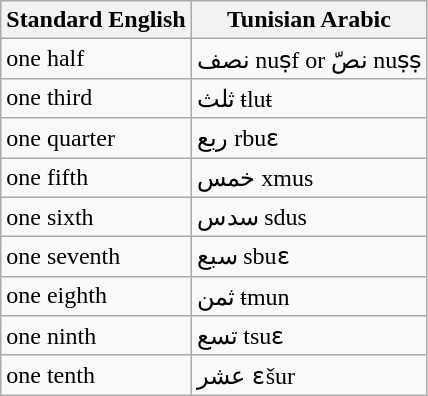<table class="wikitable">
<tr>
<th>Standard English</th>
<th>Tunisian Arabic</th>
</tr>
<tr>
<td>one half</td>
<td>نصف nuṣf or نصّ nuṣṣ</td>
</tr>
<tr>
<td>one third</td>
<td>ثلث ŧluŧ</td>
</tr>
<tr>
<td>one quarter</td>
<td>ربع rbuɛ</td>
</tr>
<tr>
<td>one fifth</td>
<td>خمس xmus</td>
</tr>
<tr>
<td>one sixth</td>
<td>سدس sdus</td>
</tr>
<tr>
<td>one seventh</td>
<td>سبع sbuɛ</td>
</tr>
<tr>
<td>one eighth</td>
<td>ثمن ŧmun</td>
</tr>
<tr>
<td>one ninth</td>
<td>تسع tsuɛ</td>
</tr>
<tr>
<td>one tenth</td>
<td>عشر ɛšur</td>
</tr>
</table>
